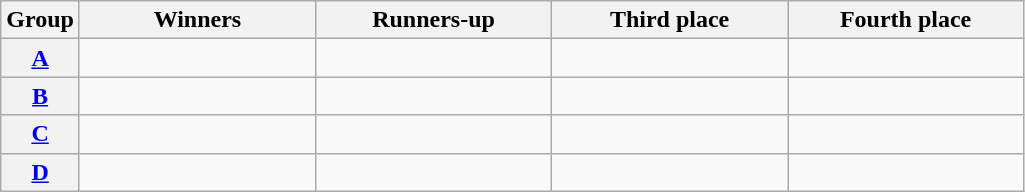<table class=wikitable>
<tr>
<th>Group</th>
<th width=150>Winners</th>
<th width=150>Runners-up</th>
<th width=150>Third place</th>
<th width=150>Fourth place</th>
</tr>
<tr>
<th><a href='#'>A</a></th>
<td></td>
<td></td>
<td></td>
<td></td>
</tr>
<tr>
<th><a href='#'>B</a></th>
<td></td>
<td></td>
<td></td>
<td></td>
</tr>
<tr>
<th><a href='#'>C</a></th>
<td></td>
<td></td>
<td></td>
<td></td>
</tr>
<tr>
<th><a href='#'>D</a></th>
<td></td>
<td></td>
<td></td>
<td></td>
</tr>
</table>
